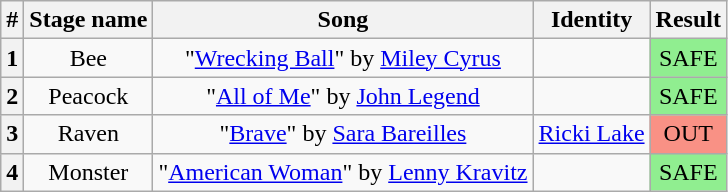<table class="wikitable plainrowheaders" style="text-align: center;">
<tr>
<th>#</th>
<th>Stage name</th>
<th>Song</th>
<th>Identity</th>
<th>Result</th>
</tr>
<tr>
<th>1</th>
<td>Bee</td>
<td>"<a href='#'>Wrecking Ball</a>" by <a href='#'>Miley Cyrus</a></td>
<td></td>
<td bgcolor=lightgreen>SAFE</td>
</tr>
<tr>
<th>2</th>
<td>Peacock</td>
<td>"<a href='#'>All of Me</a>" by <a href='#'>John Legend</a></td>
<td></td>
<td bgcolor=lightgreen>SAFE</td>
</tr>
<tr>
<th>3</th>
<td>Raven</td>
<td>"<a href='#'>Brave</a>" by <a href='#'>Sara Bareilles</a></td>
<td><a href='#'>Ricki Lake</a></td>
<td bgcolor=#F99185>OUT</td>
</tr>
<tr>
<th>4</th>
<td>Monster</td>
<td>"<a href='#'>American Woman</a>" by <a href='#'>Lenny Kravitz</a></td>
<td></td>
<td bgcolor=lightgreen>SAFE</td>
</tr>
</table>
